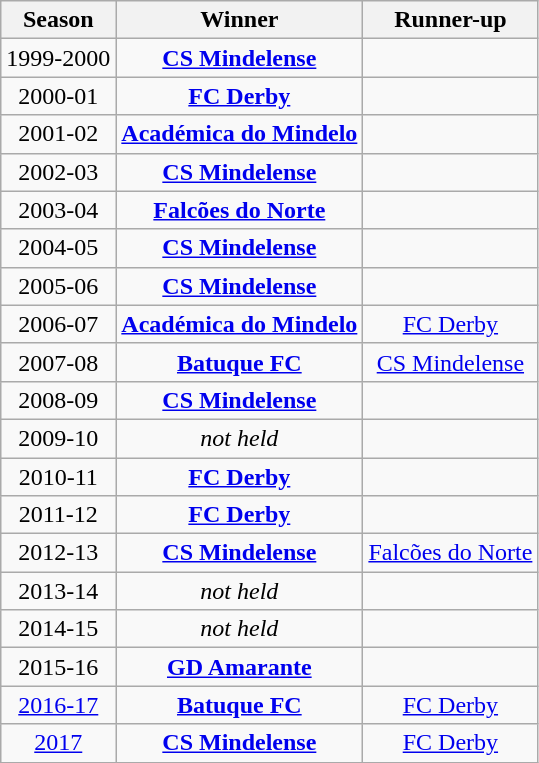<table class="wikitable" style="text-align: center; font-size:100%">
<tr>
<th>Season</th>
<th>Winner</th>
<th>Runner-up</th>
</tr>
<tr>
<td>1999-2000</td>
<td><strong><a href='#'>CS Mindelense</a></strong></td>
<td></td>
</tr>
<tr>
<td>2000-01</td>
<td><strong><a href='#'>FC Derby</a></strong></td>
<td></td>
</tr>
<tr>
<td>2001-02</td>
<td><strong><a href='#'>Académica do Mindelo</a></strong></td>
<td></td>
</tr>
<tr>
<td>2002-03</td>
<td><strong><a href='#'>CS Mindelense</a></strong></td>
<td></td>
</tr>
<tr>
<td>2003-04</td>
<td><strong><a href='#'>Falcões do Norte</a></strong></td>
<td></td>
</tr>
<tr>
<td>2004-05</td>
<td><strong><a href='#'>CS Mindelense</a></strong></td>
<td></td>
</tr>
<tr>
<td>2005-06</td>
<td><strong><a href='#'>CS Mindelense</a></strong></td>
<td></td>
</tr>
<tr>
<td>2006-07</td>
<td><strong><a href='#'>Académica do Mindelo</a></strong></td>
<td><a href='#'>FC Derby</a></td>
</tr>
<tr>
<td>2007-08</td>
<td><strong><a href='#'>Batuque FC</a></strong></td>
<td><a href='#'>CS Mindelense</a></td>
</tr>
<tr>
<td>2008-09</td>
<td><strong><a href='#'>CS Mindelense</a></strong></td>
<td></td>
</tr>
<tr>
<td>2009-10</td>
<td><em>not held</em></td>
<td></td>
</tr>
<tr>
<td>2010-11</td>
<td><strong><a href='#'>FC Derby</a></strong></td>
<td></td>
</tr>
<tr>
<td>2011-12</td>
<td><strong><a href='#'>FC Derby</a></strong></td>
<td></td>
</tr>
<tr>
<td>2012-13</td>
<td><strong><a href='#'>CS Mindelense</a></strong></td>
<td><a href='#'>Falcões do Norte</a></td>
</tr>
<tr>
<td>2013-14</td>
<td><em>not held</em></td>
<td></td>
</tr>
<tr>
<td>2014-15</td>
<td><em>not held</em></td>
<td></td>
</tr>
<tr>
<td>2015-16</td>
<td><strong><a href='#'>GD Amarante</a></strong></td>
<td></td>
</tr>
<tr>
<td><a href='#'>2016-17</a></td>
<td><strong><a href='#'>Batuque FC</a></strong></td>
<td><a href='#'>FC Derby</a></td>
</tr>
<tr>
<td><a href='#'>2017</a></td>
<td><strong><a href='#'>CS Mindelense</a></strong></td>
<td><a href='#'>FC Derby</a></td>
</tr>
</table>
